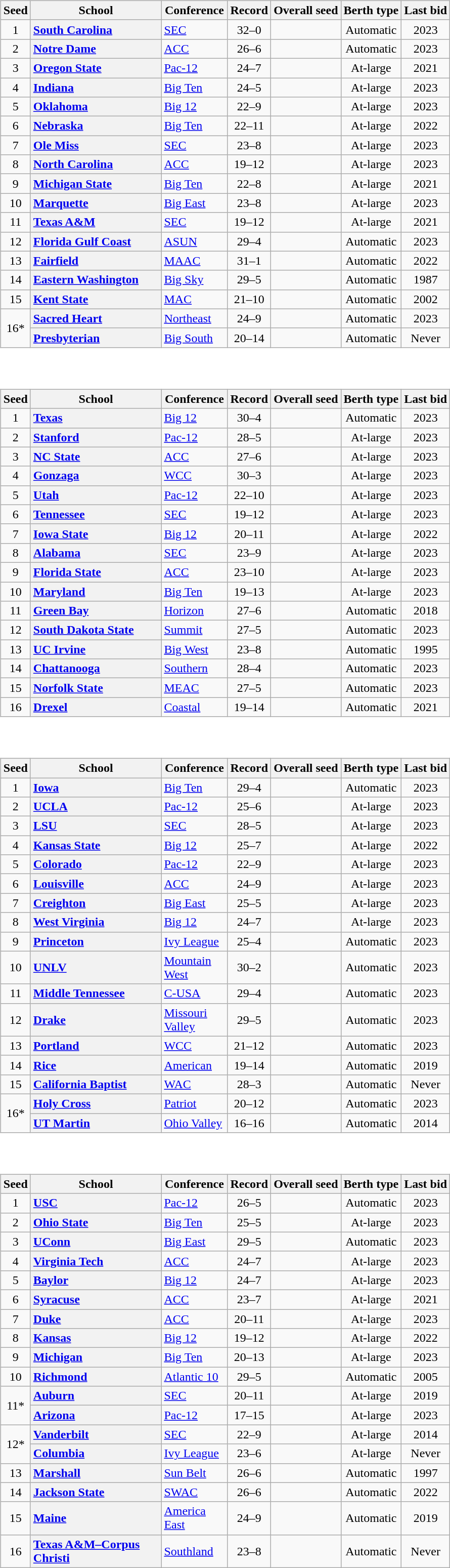<table>
<tr>
<td valign=top><br><table class="wikitable sortable plainrowheaders">
<tr>
<th scope="col">Seed</th>
<th scope="col" style="width: 165px;">School</th>
<th scope="col" style="width: 80px;">Conference</th>
<th scope="col">Record</th>
<th scope="col">Overall seed</th>
<th scope="col">Berth type</th>
<th scope="col">Last bid</th>
</tr>
<tr>
<td align=center>1</td>
<th scope="row" style="text-align:left"><a href='#'>South Carolina</a></th>
<td><a href='#'>SEC</a></td>
<td align=center>32–0</td>
<td align=center></td>
<td align=center>Automatic</td>
<td align=center>2023</td>
</tr>
<tr>
<td align=center>2</td>
<th scope="row" style="text-align:left"><a href='#'>Notre Dame</a></th>
<td><a href='#'>ACC</a></td>
<td align=center>26–6</td>
<td align=center></td>
<td align=center>Automatic</td>
<td align=center>2023</td>
</tr>
<tr>
<td align=center>3</td>
<th scope="row" style="text-align:left"><a href='#'>Oregon State</a></th>
<td><a href='#'>Pac-12</a></td>
<td align=center>24–7</td>
<td align=center></td>
<td align=center>At-large</td>
<td align=center>2021</td>
</tr>
<tr>
<td align=center>4</td>
<th scope="row" style="text-align:left"><a href='#'>Indiana</a></th>
<td><a href='#'>Big Ten</a></td>
<td align=center>24–5</td>
<td align=center></td>
<td align=center>At-large</td>
<td align=center>2023</td>
</tr>
<tr>
<td align=center>5</td>
<th scope="row" style="text-align:left"><a href='#'>Oklahoma</a></th>
<td><a href='#'>Big 12</a></td>
<td align=center>22–9</td>
<td align=center></td>
<td align=center>At-large</td>
<td align=center>2023</td>
</tr>
<tr>
<td align=center>6</td>
<th scope="row" style="text-align:left"><a href='#'>Nebraska</a></th>
<td><a href='#'>Big Ten</a></td>
<td align=center>22–11</td>
<td align=center></td>
<td align=center>At-large</td>
<td align=center>2022</td>
</tr>
<tr>
<td align=center>7</td>
<th scope="row" style="text-align:left"><a href='#'>Ole Miss</a></th>
<td><a href='#'>SEC</a></td>
<td align=center>23–8</td>
<td align=center></td>
<td align=center>At-large</td>
<td align=center>2023</td>
</tr>
<tr>
<td align=center>8</td>
<th scope="row" style="text-align:left"><a href='#'>North Carolina</a></th>
<td><a href='#'>ACC</a></td>
<td align=center>19–12</td>
<td align=center></td>
<td align=center>At-large</td>
<td align=center>2023</td>
</tr>
<tr>
<td align=center>9</td>
<th scope="row" style="text-align:left"><a href='#'>Michigan State</a></th>
<td><a href='#'>Big Ten</a></td>
<td align=center>22–8</td>
<td align=center></td>
<td align=center>At-large</td>
<td align=center>2021</td>
</tr>
<tr>
<td align=center>10</td>
<th scope="row" style="text-align:left"><a href='#'>Marquette</a></th>
<td><a href='#'>Big East</a></td>
<td align=center>23–8</td>
<td align=center></td>
<td align=center>At-large</td>
<td align=center>2023</td>
</tr>
<tr>
<td align=center>11</td>
<th scope="row" style="text-align:left"><a href='#'>Texas A&M</a></th>
<td><a href='#'>SEC</a></td>
<td align=center>19–12</td>
<td align=center></td>
<td align=center>At-large</td>
<td align=center>2021</td>
</tr>
<tr>
<td align=center>12</td>
<th scope="row" style="text-align:left"><a href='#'>Florida Gulf Coast</a></th>
<td><a href='#'>ASUN</a></td>
<td align=center>29–4</td>
<td align=center></td>
<td align=center>Automatic</td>
<td align=center>2023</td>
</tr>
<tr>
<td align=center>13</td>
<th scope="row" style="text-align:left"><a href='#'>Fairfield</a></th>
<td><a href='#'>MAAC</a></td>
<td align=center>31–1</td>
<td align=center></td>
<td align=center>Automatic</td>
<td align=center>2022</td>
</tr>
<tr>
<td align=center>14</td>
<th scope="row" style="text-align:left"><a href='#'>Eastern Washington</a></th>
<td><a href='#'>Big Sky</a></td>
<td align=center>29–5</td>
<td align=center></td>
<td align=center>Automatic</td>
<td align=center>1987</td>
</tr>
<tr>
<td align=center>15</td>
<th scope="row" style="text-align:left"><a href='#'>Kent State</a></th>
<td><a href='#'>MAC</a></td>
<td align=center>21–10</td>
<td align=center></td>
<td align=center>Automatic</td>
<td align=center>2002</td>
</tr>
<tr>
<td rowspan="2" align="center">16*</td>
<th scope="row" style="text-align:left"><a href='#'>Sacred Heart</a></th>
<td><a href='#'>Northeast</a></td>
<td align=center>24–9</td>
<td align=center></td>
<td align=center>Automatic</td>
<td align=center>2023</td>
</tr>
<tr>
<th scope="row" style="text-align:left"><a href='#'>Presbyterian</a></th>
<td><a href='#'>Big South</a></td>
<td align=center>20–14</td>
<td align=center></td>
<td align=center>Automatic</td>
<td align=center>Never</td>
</tr>
</table>
</td>
</tr>
<tr>
<td valign=top><br><table class="wikitable sortable plainrowheaders">
<tr>
<th scope="col">Seed</th>
<th scope="col" style="width: 165px;">School</th>
<th scope="col" style="width: 80px;">Conference</th>
<th scope="col">Record</th>
<th scope="col">Overall seed</th>
<th scope="col">Berth type</th>
<th scope="col">Last bid</th>
</tr>
<tr>
<td align=center>1</td>
<th scope="row" style="text-align:left"><a href='#'>Texas</a></th>
<td><a href='#'>Big 12</a></td>
<td align=center>30–4</td>
<td align=center></td>
<td align=center>Automatic</td>
<td align=center>2023</td>
</tr>
<tr>
<td align=center>2</td>
<th scope="row" style="text-align:left"><a href='#'>Stanford</a></th>
<td><a href='#'>Pac-12</a></td>
<td align=center>28–5</td>
<td align=center></td>
<td align=center>At-large</td>
<td align=center>2023</td>
</tr>
<tr>
<td align=center>3</td>
<th scope="row" style="text-align:left"><a href='#'>NC State</a></th>
<td><a href='#'>ACC</a></td>
<td align=center>27–6</td>
<td align=center></td>
<td align=center>At-large</td>
<td align=center>2023</td>
</tr>
<tr>
<td align=center>4</td>
<th scope="row" style="text-align:left"><a href='#'>Gonzaga</a></th>
<td><a href='#'>WCC</a></td>
<td align=center>30–3</td>
<td align=center></td>
<td align=center>At-large</td>
<td align=center>2023</td>
</tr>
<tr>
<td align=center>5</td>
<th scope="row" style="text-align:left"><a href='#'>Utah</a></th>
<td><a href='#'>Pac-12</a></td>
<td align=center>22–10</td>
<td align=center></td>
<td align=center>At-large</td>
<td align=center>2023</td>
</tr>
<tr>
<td align=center>6</td>
<th scope="row" style="text-align:left"><a href='#'>Tennessee</a></th>
<td><a href='#'>SEC</a></td>
<td align=center>19–12</td>
<td align=center></td>
<td align=center>At-large</td>
<td align=center>2023</td>
</tr>
<tr>
<td align=center>7</td>
<th scope="row" style="text-align:left"><a href='#'>Iowa State</a></th>
<td><a href='#'>Big 12</a></td>
<td align=center>20–11</td>
<td align=center></td>
<td align=center>At-large</td>
<td align=center>2022</td>
</tr>
<tr>
<td align=center>8</td>
<th scope="row" style="text-align:left"><a href='#'>Alabama</a></th>
<td><a href='#'>SEC</a></td>
<td align=center>23–9</td>
<td align=center></td>
<td align=center>At-large</td>
<td align=center>2023</td>
</tr>
<tr>
<td align=center>9</td>
<th scope="row" style="text-align:left"><a href='#'>Florida State</a></th>
<td><a href='#'>ACC</a></td>
<td align=center>23–10</td>
<td align=center></td>
<td align=center>At-large</td>
<td align=center>2023</td>
</tr>
<tr>
<td align=center>10</td>
<th scope="row" style="text-align:left"><a href='#'>Maryland</a></th>
<td><a href='#'>Big Ten</a></td>
<td align=center>19–13</td>
<td align=center></td>
<td align=center>At-large</td>
<td align=center>2023</td>
</tr>
<tr>
<td align=center>11</td>
<th scope="row" style="text-align:left"><a href='#'>Green Bay</a></th>
<td><a href='#'>Horizon</a></td>
<td align=center>27–6</td>
<td align=center></td>
<td align=center>Automatic</td>
<td align=center>2018</td>
</tr>
<tr>
<td align=center>12</td>
<th scope="row" style="text-align:left"><a href='#'>South Dakota State</a></th>
<td><a href='#'>Summit</a></td>
<td align=center>27–5</td>
<td align=center></td>
<td align=center>Automatic</td>
<td align=center>2023</td>
</tr>
<tr>
<td align=center>13</td>
<th scope="row" style="text-align:left"><a href='#'>UC Irvine</a></th>
<td><a href='#'>Big West</a></td>
<td align=center>23–8</td>
<td align=center></td>
<td align=center>Automatic</td>
<td align=center>1995</td>
</tr>
<tr>
<td align=center>14</td>
<th scope="row" style="text-align:left"><a href='#'>Chattanooga</a></th>
<td><a href='#'>Southern</a></td>
<td align=center>28–4</td>
<td align=center></td>
<td align=center>Automatic</td>
<td align=center>2023</td>
</tr>
<tr>
<td align=center>15</td>
<th scope="row" style="text-align:left"><a href='#'>Norfolk State</a></th>
<td><a href='#'>MEAC</a></td>
<td align=center>27–5</td>
<td align=center></td>
<td align=center>Automatic</td>
<td align=center>2023</td>
</tr>
<tr>
<td align=center>16</td>
<th scope="row" style="text-align:left"><a href='#'>Drexel</a></th>
<td><a href='#'>Coastal</a></td>
<td align=center>19–14</td>
<td align=center></td>
<td align=center>Automatic</td>
<td align=center>2021</td>
</tr>
</table>
</td>
</tr>
<tr>
<td valign=top><br><table class="wikitable sortable plainrowheaders">
<tr>
<th scope="col">Seed</th>
<th scope="col" style="width: 165px;">School</th>
<th scope="col" style="width: 80px;">Conference</th>
<th scope="col">Record</th>
<th scope="col">Overall seed</th>
<th scope="col">Berth type</th>
<th scope="col">Last bid</th>
</tr>
<tr>
<td align=center>1</td>
<th scope="row" style="text-align:left"><a href='#'>Iowa</a></th>
<td><a href='#'>Big Ten</a></td>
<td align=center>29–4</td>
<td align=center></td>
<td align=center>Automatic</td>
<td align=center>2023</td>
</tr>
<tr>
<td align=center>2</td>
<th scope="row" style="text-align:left"><a href='#'>UCLA</a></th>
<td><a href='#'>Pac-12</a></td>
<td align=center>25–6</td>
<td align=center></td>
<td align=center>At-large</td>
<td align=center>2023</td>
</tr>
<tr>
<td align=center>3</td>
<th scope="row" style="text-align:left"><a href='#'>LSU</a></th>
<td><a href='#'>SEC</a></td>
<td align=center>28–5</td>
<td align=center></td>
<td align=center>At-large</td>
<td align=center>2023</td>
</tr>
<tr>
<td align=center>4</td>
<th scope="row" style="text-align:left"><a href='#'>Kansas State</a></th>
<td><a href='#'>Big 12</a></td>
<td align=center>25–7</td>
<td align=center></td>
<td align=center>At-large</td>
<td align=center>2022</td>
</tr>
<tr>
<td align=center>5</td>
<th scope="row" style="text-align:left"><a href='#'>Colorado</a></th>
<td><a href='#'>Pac-12</a></td>
<td align=center>22–9</td>
<td align=center></td>
<td align=center>At-large</td>
<td align=center>2023</td>
</tr>
<tr>
<td align=center>6</td>
<th scope="row" style="text-align:left"><a href='#'>Louisville</a></th>
<td><a href='#'>ACC</a></td>
<td align=center>24–9</td>
<td align=center></td>
<td align=center>At-large</td>
<td align=center>2023</td>
</tr>
<tr>
<td align=center>7</td>
<th scope="row" style="text-align:left"><a href='#'>Creighton</a></th>
<td><a href='#'>Big East</a></td>
<td align=center>25–5</td>
<td align=center></td>
<td align=center>At-large</td>
<td align=center>2023</td>
</tr>
<tr>
<td align=center>8</td>
<th scope="row" style="text-align:left"><a href='#'>West Virginia</a></th>
<td><a href='#'>Big 12</a></td>
<td align=center>24–7</td>
<td align=center></td>
<td align=center>At-large</td>
<td align=center>2023</td>
</tr>
<tr>
<td align=center>9</td>
<th scope="row" style="text-align:left"><a href='#'>Princeton</a></th>
<td><a href='#'>Ivy League</a></td>
<td align=center>25–4</td>
<td align=center></td>
<td align=center>Automatic</td>
<td align=center>2023</td>
</tr>
<tr>
<td align=center>10</td>
<th scope="row" style="text-align:left"><a href='#'>UNLV</a></th>
<td><a href='#'>Mountain West</a></td>
<td align=center>30–2</td>
<td align=center></td>
<td align=center>Automatic</td>
<td align=center>2023</td>
</tr>
<tr>
<td align=center>11</td>
<th scope="row" style="text-align:left"><a href='#'>Middle Tennessee</a></th>
<td><a href='#'>C-USA</a></td>
<td align=center>29–4</td>
<td align=center></td>
<td align=center>Automatic</td>
<td align=center>2023</td>
</tr>
<tr>
<td align=center>12</td>
<th scope="row" style="text-align:left"><a href='#'>Drake</a></th>
<td><a href='#'>Missouri Valley</a></td>
<td align=center>29–5</td>
<td align=center></td>
<td align=center>Automatic</td>
<td align=center>2023</td>
</tr>
<tr>
<td align=center>13</td>
<th scope="row" style="text-align:left"><a href='#'>Portland</a></th>
<td><a href='#'>WCC</a></td>
<td align=center>21–12</td>
<td align=center></td>
<td align=center>Automatic</td>
<td align=center>2023</td>
</tr>
<tr>
<td align=center>14</td>
<th scope="row" style="text-align:left"><a href='#'>Rice</a></th>
<td><a href='#'>American</a></td>
<td align=center>19–14</td>
<td align=center></td>
<td align=center>Automatic</td>
<td align=center>2019</td>
</tr>
<tr>
<td align=center>15</td>
<th scope="row" style="text-align:left"><a href='#'>California Baptist</a></th>
<td><a href='#'>WAC</a></td>
<td align=center>28–3</td>
<td align=center></td>
<td align=center>Automatic</td>
<td align=center>Never</td>
</tr>
<tr>
<td rowspan="2" align="center">16*</td>
<th scope="row" style="text-align:left"><a href='#'>Holy Cross</a></th>
<td><a href='#'>Patriot</a></td>
<td align=center>20–12</td>
<td align=center></td>
<td align=center>Automatic</td>
<td align=center>2023</td>
</tr>
<tr>
<th scope="row" style="text-align:left"><a href='#'>UT Martin</a></th>
<td><a href='#'>Ohio Valley</a></td>
<td align=center>16–16</td>
<td align=center></td>
<td align=center>Automatic</td>
<td align=center>2014</td>
</tr>
</table>
</td>
</tr>
<tr>
<td valign=top><br><table class="wikitable sortable plainrowheaders">
<tr>
<th scope="col">Seed</th>
<th scope="col" style="width: 165px;">School</th>
<th scope="col" style="width: 80px;">Conference</th>
<th scope="col">Record</th>
<th scope="col">Overall seed</th>
<th scope="col">Berth type</th>
<th scope="col">Last bid</th>
</tr>
<tr>
<td align=center>1</td>
<th scope="row" style="text-align:left"><a href='#'>USC</a></th>
<td><a href='#'>Pac-12</a></td>
<td align=center>26–5</td>
<td align=center></td>
<td align=center>Automatic</td>
<td align=center>2023</td>
</tr>
<tr>
<td align=center>2</td>
<th scope="row" style="text-align:left"><a href='#'>Ohio State</a></th>
<td><a href='#'>Big Ten</a></td>
<td align=center>25–5</td>
<td align=center></td>
<td align=center>At-large</td>
<td align=center>2023</td>
</tr>
<tr>
<td align=center>3</td>
<th scope="row" style="text-align:left"><a href='#'>UConn</a></th>
<td><a href='#'>Big East</a></td>
<td align=center>29–5</td>
<td align=center></td>
<td align=center>Automatic</td>
<td align=center>2023</td>
</tr>
<tr>
<td align=center>4</td>
<th scope="row" style="text-align:left"><a href='#'>Virginia Tech</a></th>
<td><a href='#'>ACC</a></td>
<td align=center>24–7</td>
<td align=center></td>
<td align=center>At-large</td>
<td align=center>2023</td>
</tr>
<tr>
<td align=center>5</td>
<th scope="row" style="text-align:left"><a href='#'>Baylor</a></th>
<td><a href='#'>Big 12</a></td>
<td align=center>24–7</td>
<td align=center></td>
<td align=center>At-large</td>
<td align=center>2023</td>
</tr>
<tr>
<td align=center>6</td>
<th scope="row" style="text-align:left"><a href='#'>Syracuse</a></th>
<td><a href='#'>ACC</a></td>
<td align=center>23–7</td>
<td align=center></td>
<td align=center>At-large</td>
<td align=center>2021</td>
</tr>
<tr>
<td align=center>7</td>
<th scope="row" style="text-align:left"><a href='#'>Duke</a></th>
<td><a href='#'>ACC</a></td>
<td align=center>20–11</td>
<td align=center></td>
<td align=center>At-large</td>
<td align=center>2023</td>
</tr>
<tr>
<td align=center>8</td>
<th scope="row" style="text-align:left"><a href='#'>Kansas</a></th>
<td><a href='#'>Big 12</a></td>
<td align=center>19–12</td>
<td align=center></td>
<td align=center>At-large</td>
<td align=center>2022</td>
</tr>
<tr>
<td align=center>9</td>
<th scope="row" style="text-align:left"><a href='#'>Michigan</a></th>
<td><a href='#'>Big Ten</a></td>
<td align=center>20–13</td>
<td align=center></td>
<td align=center>At-large</td>
<td align=center>2023</td>
</tr>
<tr>
<td align=center>10</td>
<th scope="row" style="text-align:left"><a href='#'>Richmond</a></th>
<td><a href='#'>Atlantic 10</a></td>
<td align=center>29–5</td>
<td align=center></td>
<td align=center>Automatic</td>
<td align=center>2005</td>
</tr>
<tr>
<td rowspan="2" align="center">11*</td>
<th scope="row" style="text-align:left"><a href='#'>Auburn</a></th>
<td><a href='#'>SEC</a></td>
<td align=center>20–11</td>
<td align=center></td>
<td align=center>At-large</td>
<td align=center>2019</td>
</tr>
<tr>
<th scope="row" style="text-align:left"><a href='#'>Arizona</a></th>
<td><a href='#'>Pac-12</a></td>
<td align=center>17–15</td>
<td align=center></td>
<td align=center>At-large</td>
<td align=center>2023</td>
</tr>
<tr>
<td rowspan="2" align="center">12*</td>
<th scope="row" style="text-align:left"><a href='#'>Vanderbilt</a></th>
<td><a href='#'>SEC</a></td>
<td align="center">22–9</td>
<td align="center"></td>
<td align="center">At-large</td>
<td align="center">2014</td>
</tr>
<tr>
<th scope="row" style="text-align:left"><a href='#'>Columbia</a></th>
<td><a href='#'>Ivy League</a></td>
<td align="center">23–6</td>
<td align="center"></td>
<td align="center">At-large</td>
<td align="center">Never</td>
</tr>
<tr>
<td align="center">13</td>
<th scope="row" style="text-align:left"><a href='#'>Marshall</a></th>
<td><a href='#'>Sun Belt</a></td>
<td align="center">26–6</td>
<td align="center"></td>
<td align="center">Automatic</td>
<td align="center">1997</td>
</tr>
<tr>
<td align="center">14</td>
<th scope="row" style="text-align:left"><a href='#'>Jackson State</a></th>
<td><a href='#'>SWAC</a></td>
<td align="center">26–6</td>
<td align="center"></td>
<td align="center">Automatic</td>
<td align="center">2022</td>
</tr>
<tr>
<td align="center">15</td>
<th scope="row" style="text-align:left"><a href='#'>Maine</a></th>
<td><a href='#'>America East</a></td>
<td align="center">24–9</td>
<td align="center"></td>
<td align="center">Automatic</td>
<td align="center">2019</td>
</tr>
<tr>
<td align="center">16</td>
<th scope="row" style="text-align:left"><a href='#'>Texas A&M–Corpus Christi</a></th>
<td><a href='#'>Southland</a></td>
<td align="center">23–8</td>
<td align="center"></td>
<td align="center">Automatic</td>
<td align="center">Never</td>
</tr>
</table>
</td>
</tr>
</table>
